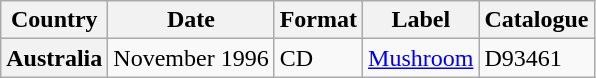<table class="wikitable plainrowheaders">
<tr>
<th>Country</th>
<th>Date</th>
<th>Format</th>
<th>Label</th>
<th>Catalogue</th>
</tr>
<tr>
<th scope="row">Australia</th>
<td>November 1996</td>
<td>CD</td>
<td><a href='#'>Mushroom</a></td>
<td>D93461</td>
</tr>
</table>
